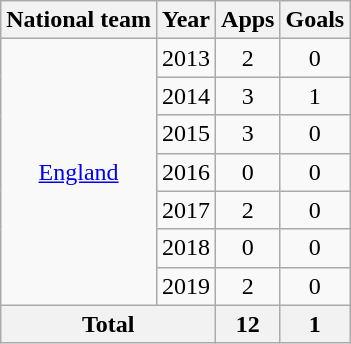<table class="wikitable" style="text-align:center">
<tr>
<th>National team</th>
<th>Year</th>
<th>Apps</th>
<th>Goals</th>
</tr>
<tr>
<td rowspan="7"><a href='#'>England</a></td>
<td>2013</td>
<td>2</td>
<td>0</td>
</tr>
<tr>
<td>2014</td>
<td>3</td>
<td>1</td>
</tr>
<tr>
<td>2015</td>
<td>3</td>
<td>0</td>
</tr>
<tr>
<td>2016</td>
<td>0</td>
<td>0</td>
</tr>
<tr>
<td>2017</td>
<td>2</td>
<td>0</td>
</tr>
<tr>
<td>2018</td>
<td>0</td>
<td>0</td>
</tr>
<tr>
<td>2019</td>
<td>2</td>
<td>0</td>
</tr>
<tr>
<th colspan="2">Total</th>
<th>12</th>
<th>1</th>
</tr>
</table>
